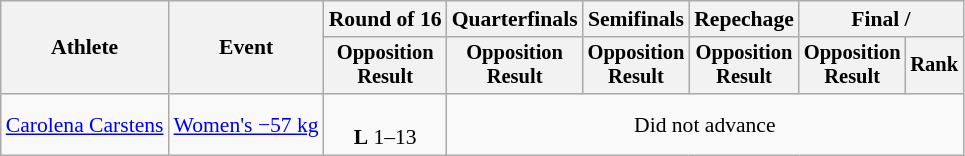<table class="wikitable" style="font-size:90%;">
<tr>
<th rowspan=2>Athlete</th>
<th rowspan=2>Event</th>
<th>Round of 16</th>
<th>Quarterfinals</th>
<th>Semifinals</th>
<th>Repechage</th>
<th colspan=2>Final / </th>
</tr>
<tr style="font-size:95%">
<th>Opposition<br>Result</th>
<th>Opposition<br>Result</th>
<th>Opposition<br>Result</th>
<th>Opposition<br>Result</th>
<th>Opposition<br>Result</th>
<th>Rank</th>
</tr>
<tr align=center>
<td align=left><a href='#'>Carolena Carstens</a></td>
<td align=left><a href='#'>Women's −57 kg</a></td>
<td><br><strong>L</strong> 1–13 </td>
<td colspan=5>Did not advance</td>
</tr>
</table>
